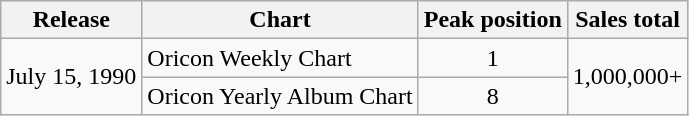<table class="wikitable">
<tr>
<th>Release</th>
<th>Chart</th>
<th>Peak position</th>
<th>Sales total</th>
</tr>
<tr>
<td align="center" rowspan="2">July 15, 1990</td>
<td>Oricon Weekly Chart</td>
<td align="center">1</td>
<td align="center" rowspan="2">1,000,000+</td>
</tr>
<tr>
<td align="left">Oricon Yearly Album Chart</td>
<td align="center">8</td>
</tr>
</table>
